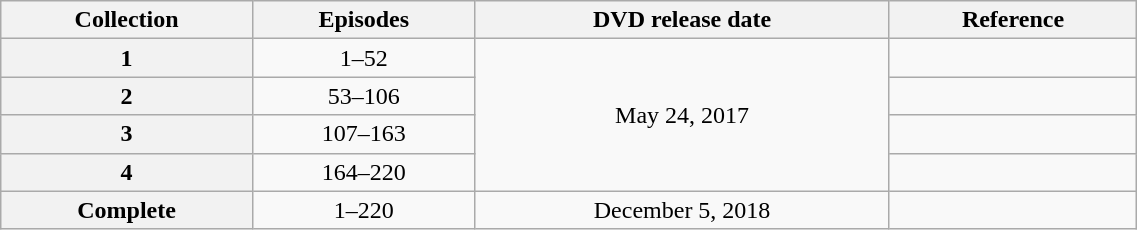<table class="wikitable" style="text-align: center; width: 60%;">
<tr>
<th scope="col">Collection</th>
<th scope="col">Episodes</th>
<th scope="col">DVD release date</th>
<th scope="col">Reference</th>
</tr>
<tr>
<th scope="row">1</th>
<td>1–52</td>
<td rowspan="4">May 24, 2017</td>
<td></td>
</tr>
<tr>
<th scope="row">2</th>
<td>53–106</td>
<td></td>
</tr>
<tr>
<th scope="row">3</th>
<td>107–163</td>
<td></td>
</tr>
<tr>
<th scope="row">4</th>
<td>164–220</td>
<td></td>
</tr>
<tr>
<th scope="row">Complete</th>
<td>1–220</td>
<td>December 5, 2018</td>
<td></td>
</tr>
</table>
